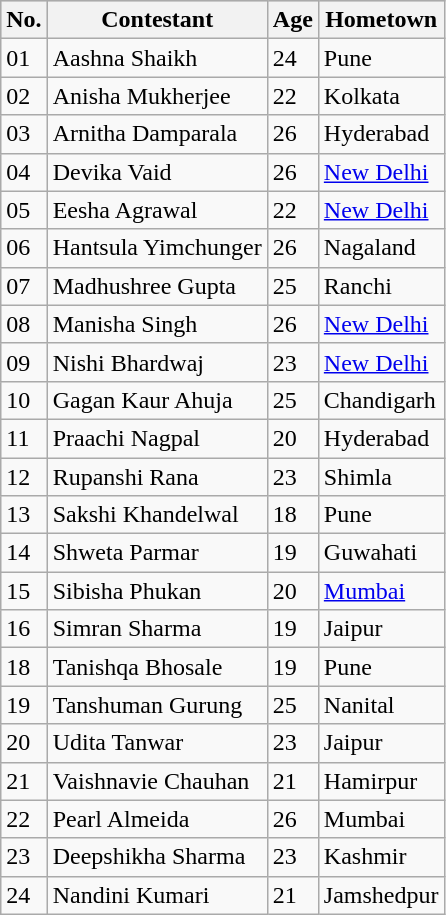<table class="sortable wikitable">
<tr style="background:#ccc;">
<th>No.</th>
<th>Contestant</th>
<th>Age</th>
<th>Hometown</th>
</tr>
<tr>
<td>01</td>
<td>Aashna Shaikh</td>
<td>24</td>
<td>Pune</td>
</tr>
<tr>
<td>02</td>
<td>Anisha Mukherjee</td>
<td>22</td>
<td>Kolkata</td>
</tr>
<tr>
<td>03</td>
<td>Arnitha Damparala</td>
<td>26</td>
<td>Hyderabad</td>
</tr>
<tr>
<td>04</td>
<td>Devika Vaid</td>
<td>26</td>
<td><a href='#'>New Delhi</a></td>
</tr>
<tr>
<td>05</td>
<td>Eesha Agrawal</td>
<td>22</td>
<td><a href='#'>New Delhi</a></td>
</tr>
<tr>
<td>06</td>
<td>Hantsula Yimchunger</td>
<td>26</td>
<td>Nagaland</td>
</tr>
<tr>
<td>07</td>
<td>Madhushree Gupta</td>
<td>25</td>
<td>Ranchi</td>
</tr>
<tr>
<td>08</td>
<td>Manisha Singh</td>
<td>26</td>
<td><a href='#'>New Delhi</a></td>
</tr>
<tr>
<td>09</td>
<td>Nishi Bhardwaj</td>
<td>23</td>
<td><a href='#'>New Delhi</a></td>
</tr>
<tr>
<td>10</td>
<td>Gagan Kaur Ahuja</td>
<td>25</td>
<td>Chandigarh</td>
</tr>
<tr>
<td>11</td>
<td>Praachi Nagpal</td>
<td>20</td>
<td>Hyderabad</td>
</tr>
<tr>
<td>12</td>
<td>Rupanshi Rana</td>
<td>23</td>
<td>Shimla</td>
</tr>
<tr>
<td>13</td>
<td>Sakshi Khandelwal</td>
<td>18</td>
<td>Pune</td>
</tr>
<tr>
<td>14</td>
<td>Shweta Parmar</td>
<td>19</td>
<td>Guwahati</td>
</tr>
<tr>
<td>15</td>
<td>Sibisha Phukan</td>
<td>20</td>
<td><a href='#'>Mumbai</a></td>
</tr>
<tr>
<td>16</td>
<td>Simran Sharma</td>
<td>19</td>
<td>Jaipur</td>
</tr>
<tr>
<td>18</td>
<td>Tanishqa Bhosale</td>
<td>19</td>
<td>Pune</td>
</tr>
<tr>
<td>19</td>
<td>Tanshuman Gurung</td>
<td>25</td>
<td>Nanital</td>
</tr>
<tr>
<td>20</td>
<td>Udita Tanwar</td>
<td>23</td>
<td>Jaipur</td>
</tr>
<tr>
<td>21</td>
<td>Vaishnavie Chauhan</td>
<td>21</td>
<td>Hamirpur</td>
</tr>
<tr>
<td>22</td>
<td>Pearl Almeida</td>
<td>26</td>
<td>Mumbai</td>
</tr>
<tr>
<td>23</td>
<td>Deepshikha Sharma</td>
<td>23</td>
<td>Kashmir</td>
</tr>
<tr>
<td>24</td>
<td>Nandini Kumari</td>
<td>21</td>
<td>Jamshedpur</td>
</tr>
</table>
